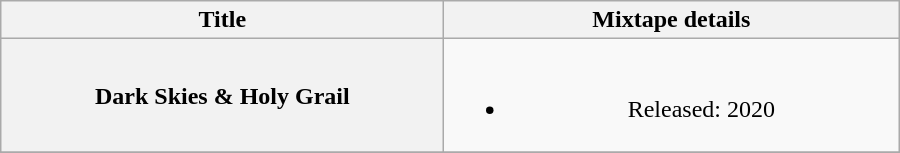<table class="wikitable plainrowheaders" style="text-align:center;">
<tr>
<th scope="col" style="width:18em;">Title</th>
<th scope="col" style="width:18.5em;">Mixtape details</th>
</tr>
<tr>
<th scope="row">Dark Skies & Holy Grail</th>
<td><br><ul><li>Released: 2020</li></ul></td>
</tr>
<tr>
</tr>
</table>
